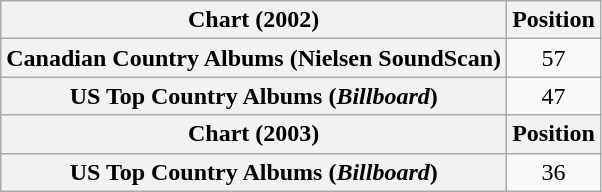<table class="wikitable plainrowheaders" style="text-align:center">
<tr>
<th scope="col">Chart (2002)</th>
<th scope="col">Position</th>
</tr>
<tr>
<th scope="row">Canadian Country Albums (Nielsen SoundScan)</th>
<td>57</td>
</tr>
<tr>
<th scope="row">US Top Country Albums (<em>Billboard</em>)</th>
<td>47</td>
</tr>
<tr>
<th scope="col">Chart (2003)</th>
<th scope="col">Position</th>
</tr>
<tr>
<th scope="row">US Top Country Albums (<em>Billboard</em>)</th>
<td>36</td>
</tr>
</table>
